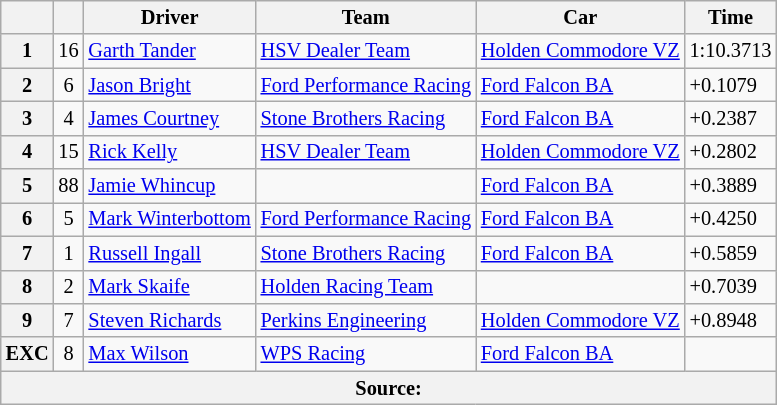<table class="wikitable" style="font-size: 85%">
<tr>
<th></th>
<th></th>
<th>Driver</th>
<th>Team</th>
<th>Car</th>
<th>Time</th>
</tr>
<tr>
<th>1</th>
<td align="center">16</td>
<td> <a href='#'>Garth Tander</a></td>
<td><a href='#'>HSV Dealer Team</a></td>
<td><a href='#'>Holden Commodore VZ</a></td>
<td>1:10.3713</td>
</tr>
<tr>
<th>2</th>
<td align="center">6</td>
<td> <a href='#'>Jason Bright</a></td>
<td><a href='#'>Ford Performance Racing</a></td>
<td><a href='#'>Ford Falcon BA</a></td>
<td>+0.1079</td>
</tr>
<tr>
<th>3</th>
<td align="center">4</td>
<td> <a href='#'>James Courtney</a></td>
<td><a href='#'>Stone Brothers Racing</a></td>
<td><a href='#'>Ford Falcon BA</a></td>
<td>+0.2387</td>
</tr>
<tr>
<th>4</th>
<td align="center">15</td>
<td> <a href='#'>Rick Kelly</a></td>
<td><a href='#'>HSV Dealer Team</a></td>
<td><a href='#'>Holden Commodore VZ</a></td>
<td>+0.2802</td>
</tr>
<tr>
<th>5</th>
<td align="center">88</td>
<td> <a href='#'>Jamie Whincup</a></td>
<td></td>
<td><a href='#'>Ford Falcon BA</a></td>
<td>+0.3889</td>
</tr>
<tr>
<th>6</th>
<td align="center">5</td>
<td> <a href='#'>Mark Winterbottom</a></td>
<td><a href='#'>Ford Performance Racing</a></td>
<td><a href='#'>Ford Falcon BA</a></td>
<td>+0.4250</td>
</tr>
<tr>
<th>7</th>
<td align="center">1</td>
<td> <a href='#'>Russell Ingall</a></td>
<td><a href='#'>Stone Brothers Racing</a></td>
<td><a href='#'>Ford Falcon BA</a></td>
<td>+0.5859</td>
</tr>
<tr>
<th>8</th>
<td align="center">2</td>
<td> <a href='#'>Mark Skaife</a></td>
<td><a href='#'>Holden Racing Team</a></td>
<td></td>
<td>+0.7039</td>
</tr>
<tr>
<th>9</th>
<td align="center">7</td>
<td> <a href='#'>Steven Richards</a></td>
<td><a href='#'>Perkins Engineering</a></td>
<td><a href='#'>Holden Commodore VZ</a></td>
<td>+0.8948</td>
</tr>
<tr>
<th>EXC</th>
<td align="center">8</td>
<td> <a href='#'>Max Wilson</a></td>
<td><a href='#'>WPS Racing</a></td>
<td><a href='#'>Ford Falcon BA</a></td>
<td></td>
</tr>
<tr>
<th colspan="6">Source:</th>
</tr>
</table>
